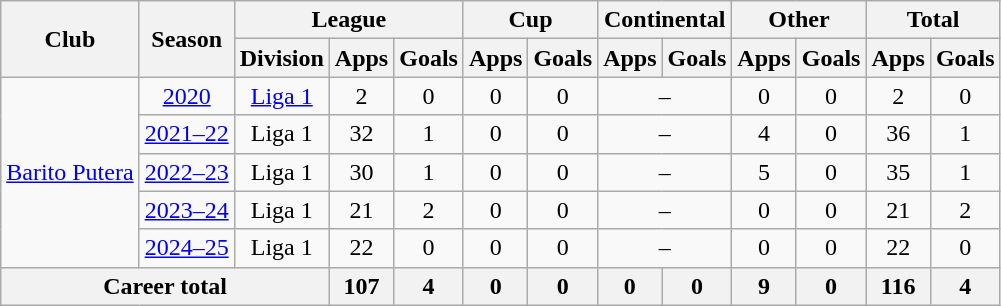<table class="wikitable" style="text-align: center">
<tr>
<th rowspan="2">Club</th>
<th rowspan="2">Season</th>
<th colspan="3">League</th>
<th colspan="2">Cup</th>
<th colspan="2">Continental</th>
<th colspan="2">Other</th>
<th colspan="2">Total</th>
</tr>
<tr>
<th>Division</th>
<th>Apps</th>
<th>Goals</th>
<th>Apps</th>
<th>Goals</th>
<th>Apps</th>
<th>Goals</th>
<th>Apps</th>
<th>Goals</th>
<th>Apps</th>
<th>Goals</th>
</tr>
<tr>
<td rowspan="5"><a href='#'>Barito Putera</a></td>
<td><a href='#'>2020</a></td>
<td rowspan="1" valign="center"><a href='#'>Liga 1</a></td>
<td>2</td>
<td>0</td>
<td>0</td>
<td>0</td>
<td colspan="2">–</td>
<td>0</td>
<td>0</td>
<td>2</td>
<td>0</td>
</tr>
<tr>
<td><a href='#'>2021–22</a></td>
<td rowspan="1" valign="center">Liga 1</td>
<td>32</td>
<td>1</td>
<td>0</td>
<td>0</td>
<td colspan="2">–</td>
<td>4</td>
<td>0</td>
<td>36</td>
<td>1</td>
</tr>
<tr>
<td><a href='#'>2022–23</a></td>
<td rowspan="1" valign="center">Liga 1</td>
<td>30</td>
<td>1</td>
<td>0</td>
<td>0</td>
<td colspan=2>–</td>
<td>5</td>
<td>0</td>
<td>35</td>
<td>1</td>
</tr>
<tr>
<td><a href='#'>2023–24</a></td>
<td>Liga 1</td>
<td>21</td>
<td>2</td>
<td>0</td>
<td>0</td>
<td colspan="2">–</td>
<td>0</td>
<td>0</td>
<td>21</td>
<td>2</td>
</tr>
<tr>
<td><a href='#'>2024–25</a></td>
<td>Liga 1</td>
<td>22</td>
<td>0</td>
<td>0</td>
<td>0</td>
<td colspan="2">–</td>
<td>0</td>
<td>0</td>
<td>22</td>
<td>0</td>
</tr>
<tr>
<th colspan=3>Career total</th>
<th>107</th>
<th>4</th>
<th>0</th>
<th>0</th>
<th>0</th>
<th>0</th>
<th>9</th>
<th>0</th>
<th>116</th>
<th>4</th>
</tr>
</table>
